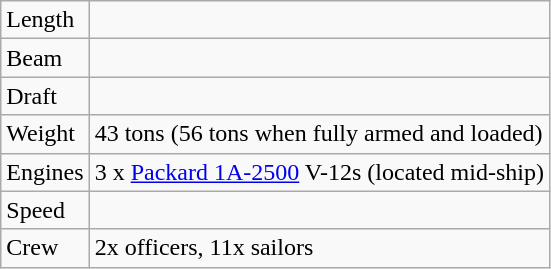<table class="wikitable">
<tr>
<td>Length</td>
<td></td>
</tr>
<tr>
<td>Beam</td>
<td></td>
</tr>
<tr>
<td>Draft</td>
<td></td>
</tr>
<tr>
<td>Weight</td>
<td>43 tons (56 tons when fully armed and loaded)</td>
</tr>
<tr>
<td>Engines</td>
<td>3 x <a href='#'>Packard 1A-2500</a> V-12s (located mid-ship)</td>
</tr>
<tr>
<td>Speed</td>
<td></td>
</tr>
<tr>
<td>Crew</td>
<td>2x officers, 11x sailors</td>
</tr>
</table>
